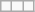<table class="wikitable">
<tr>
<td></td>
<td></td>
<td></td>
</tr>
</table>
